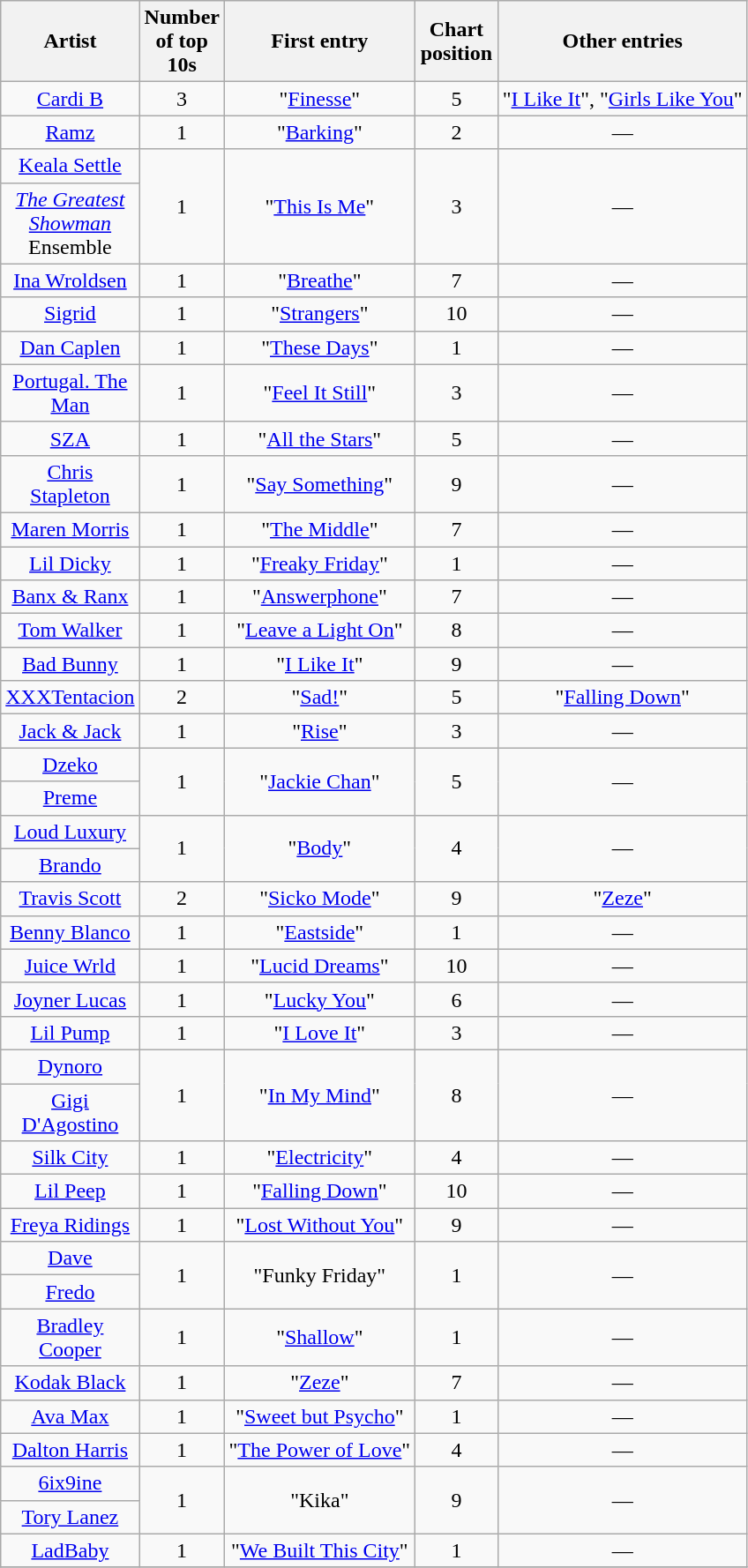<table class="wikitable sortable mw-collapsible mw-collapsed" style="text-align: center;">
<tr>
<th scope="col" style="width:55px;">Artist</th>
<th scope="col" style="width:55px;" data-sort-type="number">Number of top 10s</th>
<th scope="col" style="text-align:center;">First entry</th>
<th scope="col" style="width:55px;" data-sort-type="number">Chart position</th>
<th scope="col" style="text-align:center;">Other entries</th>
</tr>
<tr>
<td><a href='#'>Cardi B</a></td>
<td>3</td>
<td>"<a href='#'>Finesse</a>"</td>
<td>5</td>
<td>"<a href='#'>I Like It</a>", "<a href='#'>Girls Like You</a>"</td>
</tr>
<tr>
<td><a href='#'>Ramz</a></td>
<td>1</td>
<td>"<a href='#'>Barking</a>"</td>
<td>2</td>
<td>—</td>
</tr>
<tr>
<td><a href='#'>Keala Settle</a></td>
<td rowspan="2">1</td>
<td rowspan="2">"<a href='#'>This Is Me</a>"</td>
<td rowspan="2">3</td>
<td rowspan="2">—</td>
</tr>
<tr>
<td><em><a href='#'>The Greatest Showman</a></em> Ensemble</td>
</tr>
<tr>
<td><a href='#'>Ina Wroldsen</a></td>
<td>1</td>
<td>"<a href='#'>Breathe</a>"</td>
<td>7</td>
<td>—</td>
</tr>
<tr>
<td><a href='#'>Sigrid</a></td>
<td>1</td>
<td>"<a href='#'>Strangers</a>"</td>
<td>10</td>
<td>—</td>
</tr>
<tr>
<td><a href='#'>Dan Caplen</a></td>
<td>1</td>
<td>"<a href='#'>These Days</a>"</td>
<td>1</td>
<td>—</td>
</tr>
<tr>
<td><a href='#'>Portugal. The Man</a></td>
<td>1</td>
<td>"<a href='#'>Feel It Still</a>"</td>
<td>3</td>
<td>—</td>
</tr>
<tr>
<td><a href='#'>SZA</a></td>
<td>1</td>
<td>"<a href='#'>All the Stars</a>"</td>
<td>5</td>
<td>—</td>
</tr>
<tr>
<td><a href='#'>Chris Stapleton</a></td>
<td>1</td>
<td>"<a href='#'>Say Something</a>"</td>
<td>9</td>
<td>—</td>
</tr>
<tr>
<td><a href='#'>Maren Morris</a></td>
<td>1</td>
<td>"<a href='#'>The Middle</a>"</td>
<td>7</td>
<td>—</td>
</tr>
<tr>
<td><a href='#'>Lil Dicky</a></td>
<td>1</td>
<td>"<a href='#'>Freaky Friday</a>"</td>
<td>1</td>
<td>—</td>
</tr>
<tr>
<td><a href='#'>Banx & Ranx</a></td>
<td>1</td>
<td>"<a href='#'>Answerphone</a>"</td>
<td>7</td>
<td>—</td>
</tr>
<tr>
<td><a href='#'>Tom Walker</a></td>
<td>1</td>
<td>"<a href='#'>Leave a Light On</a>"</td>
<td>8</td>
<td>—</td>
</tr>
<tr>
<td><a href='#'>Bad Bunny</a></td>
<td>1</td>
<td>"<a href='#'>I Like It</a>"</td>
<td>9</td>
<td>—</td>
</tr>
<tr>
<td><a href='#'>XXXTentacion</a></td>
<td>2</td>
<td>"<a href='#'>Sad!</a>"</td>
<td>5</td>
<td>"<a href='#'>Falling Down</a>"</td>
</tr>
<tr>
<td><a href='#'>Jack & Jack</a></td>
<td>1</td>
<td>"<a href='#'>Rise</a>"</td>
<td>3</td>
<td>—</td>
</tr>
<tr>
<td><a href='#'>Dzeko</a></td>
<td rowspan="2">1</td>
<td rowspan="2">"<a href='#'>Jackie Chan</a>"</td>
<td rowspan="2">5</td>
<td rowspan="2">—</td>
</tr>
<tr>
<td><a href='#'>Preme</a></td>
</tr>
<tr>
<td><a href='#'>Loud Luxury</a></td>
<td rowspan="2">1</td>
<td rowspan="2">"<a href='#'>Body</a>"</td>
<td rowspan="2">4</td>
<td rowspan="2">—</td>
</tr>
<tr>
<td><a href='#'>Brando</a></td>
</tr>
<tr>
<td><a href='#'>Travis Scott</a></td>
<td>2</td>
<td>"<a href='#'>Sicko Mode</a>"</td>
<td>9</td>
<td>"<a href='#'>Zeze</a>"</td>
</tr>
<tr>
<td><a href='#'>Benny Blanco</a></td>
<td>1</td>
<td>"<a href='#'>Eastside</a>"</td>
<td>1</td>
<td>—</td>
</tr>
<tr>
<td><a href='#'>Juice Wrld</a></td>
<td>1</td>
<td>"<a href='#'>Lucid Dreams</a>"</td>
<td>10</td>
<td>—</td>
</tr>
<tr>
<td><a href='#'>Joyner Lucas</a></td>
<td>1</td>
<td>"<a href='#'>Lucky You</a>"</td>
<td>6</td>
<td>—</td>
</tr>
<tr>
<td><a href='#'>Lil Pump</a></td>
<td>1</td>
<td>"<a href='#'>I Love It</a>"</td>
<td>3</td>
<td>—</td>
</tr>
<tr>
<td><a href='#'>Dynoro</a></td>
<td rowspan="2">1</td>
<td rowspan="2">"<a href='#'>In My Mind</a>"</td>
<td rowspan="2">8</td>
<td rowspan="2">—</td>
</tr>
<tr>
<td><a href='#'>Gigi D'Agostino</a></td>
</tr>
<tr>
<td><a href='#'>Silk City</a></td>
<td>1</td>
<td>"<a href='#'>Electricity</a>"</td>
<td>4</td>
<td>—</td>
</tr>
<tr>
<td><a href='#'>Lil Peep</a></td>
<td>1</td>
<td>"<a href='#'>Falling Down</a>"</td>
<td>10</td>
<td>—</td>
</tr>
<tr>
<td><a href='#'>Freya Ridings</a></td>
<td>1</td>
<td>"<a href='#'>Lost Without You</a>"</td>
<td>9</td>
<td>—</td>
</tr>
<tr>
<td><a href='#'>Dave</a></td>
<td rowspan="2">1</td>
<td rowspan="2">"Funky Friday"</td>
<td rowspan="2">1</td>
<td rowspan="2">—</td>
</tr>
<tr>
<td><a href='#'>Fredo</a></td>
</tr>
<tr>
<td><a href='#'>Bradley Cooper</a></td>
<td>1</td>
<td>"<a href='#'>Shallow</a>"</td>
<td>1</td>
<td>—</td>
</tr>
<tr>
<td><a href='#'>Kodak Black</a></td>
<td>1</td>
<td>"<a href='#'>Zeze</a>"</td>
<td>7</td>
<td>—</td>
</tr>
<tr>
<td><a href='#'>Ava Max</a></td>
<td>1</td>
<td>"<a href='#'>Sweet but Psycho</a>"</td>
<td>1</td>
<td>—</td>
</tr>
<tr>
<td><a href='#'>Dalton Harris</a></td>
<td>1</td>
<td>"<a href='#'>The Power of Love</a>"</td>
<td>4</td>
<td>—</td>
</tr>
<tr>
<td><a href='#'>6ix9ine</a></td>
<td rowspan="2">1</td>
<td rowspan="2">"Kika"</td>
<td rowspan="2">9</td>
<td rowspan="2">—</td>
</tr>
<tr>
<td><a href='#'>Tory Lanez</a></td>
</tr>
<tr>
<td><a href='#'>LadBaby</a></td>
<td>1</td>
<td>"<a href='#'>We Built This City</a>"</td>
<td>1</td>
<td>—</td>
</tr>
<tr>
</tr>
</table>
